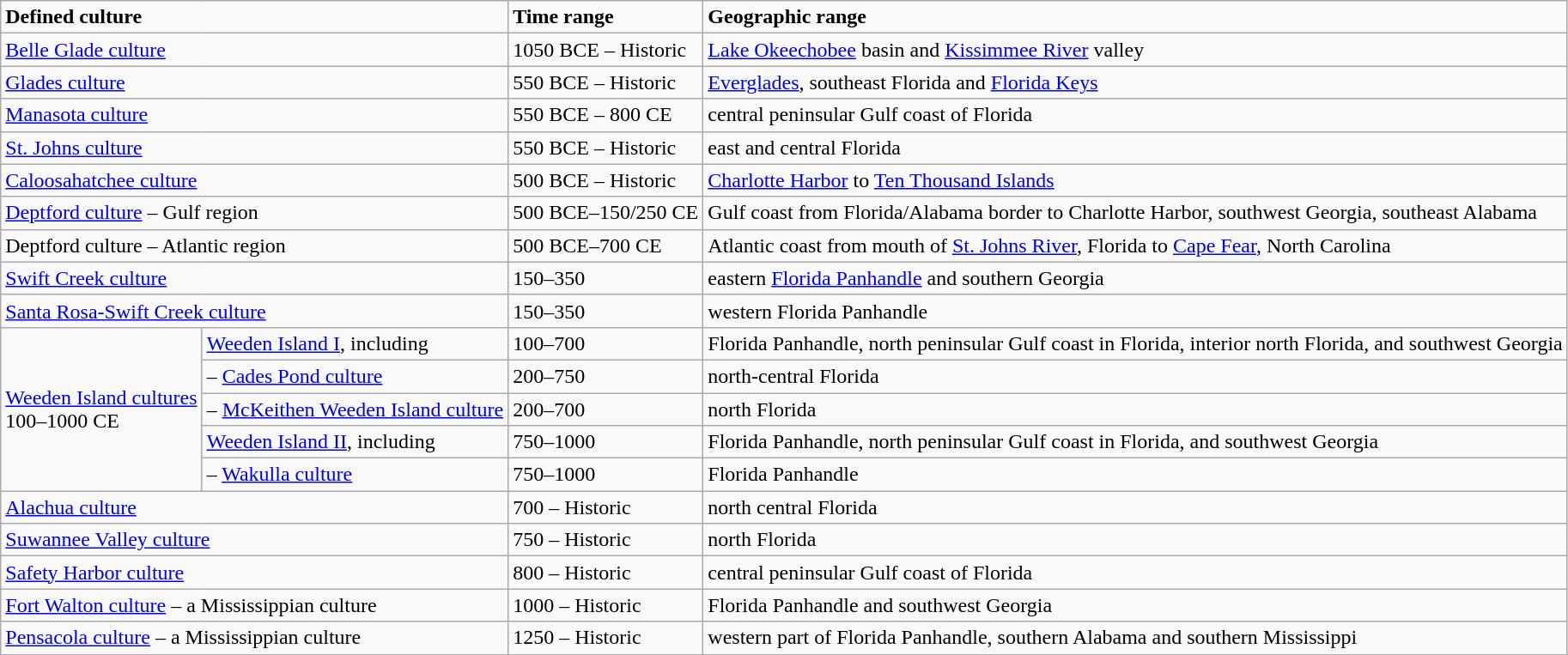<table class=wikitable>
<tr>
<td rowspan=1 colspan=2><strong>Defined culture</strong></td>
<td><strong>Time range</strong></td>
<td><strong>Geographic range</strong></td>
</tr>
<tr>
<td rowspan=1 colspan=2><a href='#'>Belle Glade culture</a></td>
<td>1050 BCE – Historic</td>
<td><a href='#'>Lake Okeechobee</a> basin and <a href='#'>Kissimmee River</a> valley</td>
</tr>
<tr>
<td rowspan=1 colspan=2><a href='#'>Glades culture</a></td>
<td>550 BCE – Historic</td>
<td><a href='#'>Everglades</a>, southeast Florida and <a href='#'>Florida Keys</a></td>
</tr>
<tr>
<td rowspan=1 colspan=2><a href='#'>Manasota culture</a></td>
<td>550 BCE – 800 CE</td>
<td>central peninsular Gulf coast of Florida</td>
</tr>
<tr>
<td rowspan=1 colspan=2><a href='#'>St. Johns culture</a></td>
<td>550 BCE – Historic</td>
<td>east and central Florida</td>
</tr>
<tr>
<td rowspan=1 colspan=2><a href='#'>Caloosahatchee culture</a></td>
<td>500 BCE – Historic</td>
<td><a href='#'>Charlotte Harbor</a> to <a href='#'>Ten Thousand Islands</a></td>
</tr>
<tr>
<td rowspan=1 colspan=2><a href='#'>Deptford culture</a> – Gulf region</td>
<td>500 BCE–150/250 CE</td>
<td>Gulf coast from Florida/Alabama border to Charlotte Harbor, southwest Georgia, southeast Alabama</td>
</tr>
<tr>
<td rowspan=1 colspan=2>Deptford culture – Atlantic region</td>
<td>500 BCE–700 CE</td>
<td>Atlantic coast from mouth of <a href='#'>St. Johns River</a>, Florida to <a href='#'>Cape Fear</a>, North Carolina</td>
</tr>
<tr>
<td rowspan=1 colspan=2><a href='#'>Swift Creek culture</a></td>
<td>150–350</td>
<td>eastern <a href='#'>Florida Panhandle</a> and southern Georgia</td>
</tr>
<tr>
<td rowspan=1 colspan=2><a href='#'>Santa Rosa-Swift Creek culture</a></td>
<td>150–350</td>
<td>western Florida Panhandle</td>
</tr>
<tr>
<td rowspan=5 colspan=1><a href='#'>Weeden Island cultures</a><br>100–1000 CE</td>
<td><a href='#'>Weeden Island I</a>, including</td>
<td>100–700</td>
<td>Florida Panhandle, north peninsular Gulf coast in Florida, interior north Florida, and southwest Georgia</td>
</tr>
<tr>
<td rowspan=1 colspan=1>– <a href='#'>Cades Pond culture</a></td>
<td>200–750</td>
<td>north-central Florida</td>
</tr>
<tr>
<td rowspan=1 colspan=1>– <a href='#'>McKeithen Weeden Island culture</a></td>
<td>200–700</td>
<td>north Florida</td>
</tr>
<tr>
<td rowspan=1 colspan=1><a href='#'>Weeden Island II</a>, including</td>
<td>750–1000</td>
<td>Florida Panhandle, north peninsular Gulf coast in Florida, and southwest Georgia</td>
</tr>
<tr>
<td rowspan=1 colspan=1>– <a href='#'>Wakulla culture</a></td>
<td>750–1000</td>
<td>Florida Panhandle</td>
</tr>
<tr>
<td rowspan=1 colspan=2><a href='#'>Alachua culture</a></td>
<td>700 – Historic</td>
<td>north central Florida</td>
</tr>
<tr>
<td rowspan=1 colspan=2><a href='#'>Suwannee Valley culture</a></td>
<td>750 – Historic</td>
<td>north Florida</td>
</tr>
<tr>
<td rowspan=1 colspan=2><a href='#'>Safety Harbor culture</a></td>
<td>800 – Historic</td>
<td>central peninsular Gulf coast of Florida</td>
</tr>
<tr>
<td rowspan=1 colspan=2><a href='#'>Fort Walton culture</a> – a Mississippian culture</td>
<td>1000 – Historic</td>
<td>Florida Panhandle and southwest Georgia</td>
</tr>
<tr>
<td rowspan=1 colspan=2><a href='#'>Pensacola culture</a> – a Mississippian culture</td>
<td>1250 – Historic</td>
<td>western part of Florida Panhandle, southern Alabama and southern Mississippi</td>
</tr>
<tr>
</tr>
</table>
